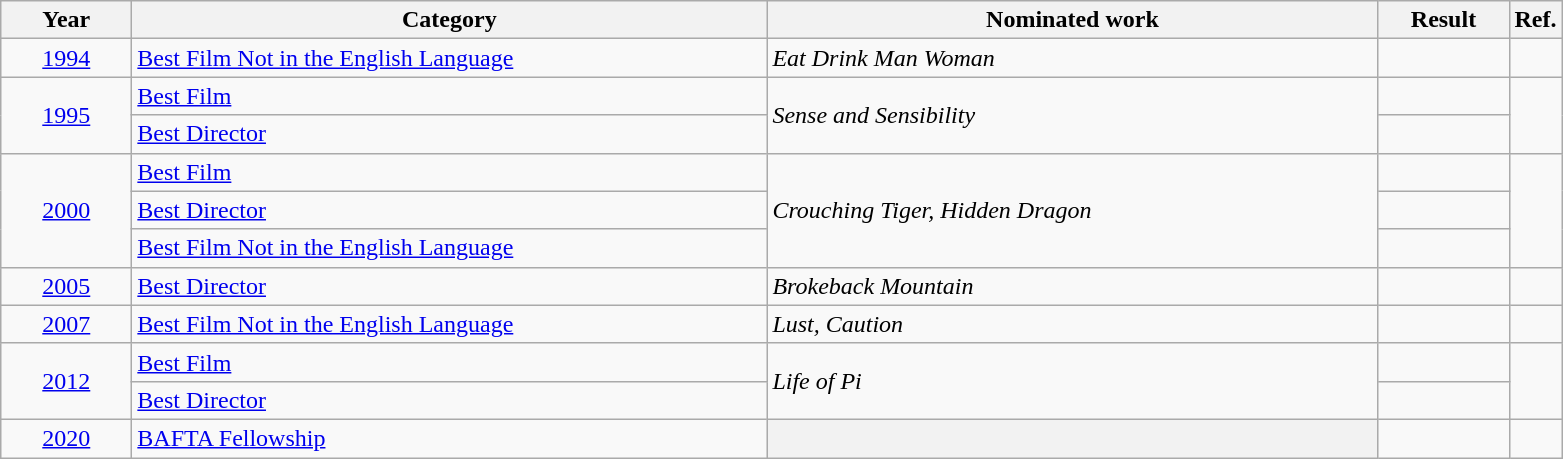<table class=wikitable>
<tr>
<th scope="col" style="width:5em;">Year</th>
<th scope="col" style="width:26em;">Category</th>
<th scope="col" style="width:25em;">Nominated work</th>
<th scope="col" style="width:5em;">Result</th>
<th>Ref.</th>
</tr>
<tr>
<td style="text-align:center;"><a href='#'>1994</a></td>
<td><a href='#'>Best Film Not in the English Language</a></td>
<td><em>Eat Drink Man Woman</em></td>
<td></td>
<td></td>
</tr>
<tr>
<td style="text-align:center;", rowspan=2><a href='#'>1995</a></td>
<td><a href='#'>Best Film</a></td>
<td rowspan=2><em>Sense and Sensibility</em></td>
<td></td>
<td rowspan=2></td>
</tr>
<tr>
<td><a href='#'>Best Director</a></td>
<td></td>
</tr>
<tr>
<td style="text-align:center;", rowspan=3><a href='#'>2000</a></td>
<td><a href='#'>Best Film</a></td>
<td rowspan=3><em>Crouching Tiger, Hidden Dragon</em></td>
<td></td>
<td rowspan=3></td>
</tr>
<tr>
<td><a href='#'>Best Director</a></td>
<td></td>
</tr>
<tr>
<td><a href='#'>Best Film Not in the English Language</a></td>
<td></td>
</tr>
<tr>
<td style="text-align:center;"><a href='#'>2005</a></td>
<td><a href='#'>Best Director</a></td>
<td><em>Brokeback Mountain</em></td>
<td></td>
<td></td>
</tr>
<tr>
<td style="text-align:center;"><a href='#'>2007</a></td>
<td><a href='#'>Best Film Not in the English Language</a></td>
<td><em>Lust, Caution</em></td>
<td></td>
<td></td>
</tr>
<tr>
<td style="text-align:center;", rowspan=2><a href='#'>2012</a></td>
<td><a href='#'>Best Film</a></td>
<td rowspan=2><em>Life of Pi</em></td>
<td></td>
<td rowspan=2></td>
</tr>
<tr>
<td><a href='#'>Best Director</a></td>
<td></td>
</tr>
<tr>
<td style="text-align:center;"><a href='#'>2020</a></td>
<td><a href='#'>BAFTA Fellowship</a></td>
<th></th>
<td></td>
<td></td>
</tr>
</table>
